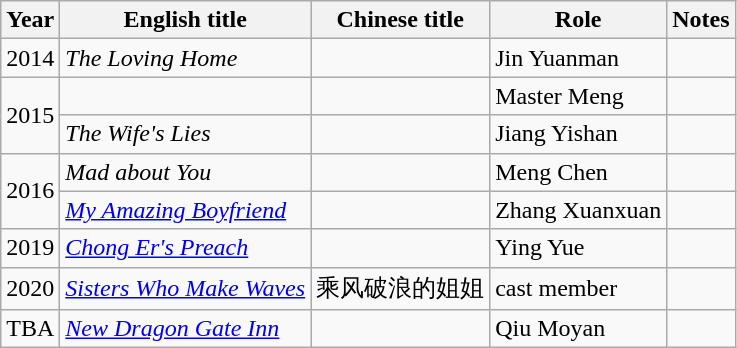<table class="wikitable">
<tr>
<th>Year</th>
<th>English title</th>
<th>Chinese title</th>
<th>Role</th>
<th>Notes</th>
</tr>
<tr>
<td>2014</td>
<td><em>The Loving Home</em></td>
<td></td>
<td>Jin Yuanman</td>
<td></td>
</tr>
<tr>
<td rowspan="2">2015</td>
<td></td>
<td></td>
<td>Master Meng</td>
<td></td>
</tr>
<tr>
<td><em>The Wife's Lies</em></td>
<td></td>
<td>Jiang Yishan</td>
<td></td>
</tr>
<tr>
<td rowspan="2">2016</td>
<td><em>Mad about You</em></td>
<td></td>
<td>Meng Chen</td>
<td></td>
</tr>
<tr>
<td><em><a href='#'>My Amazing Boyfriend</a></em></td>
<td></td>
<td>Zhang Xuanxuan</td>
<td></td>
</tr>
<tr>
<td>2019</td>
<td><em><a href='#'>Chong Er's Preach</a></em></td>
<td></td>
<td>Ying Yue</td>
<td></td>
</tr>
<tr>
<td>2020</td>
<td><em><a href='#'>Sisters Who Make Waves</a></em></td>
<td>乘风破浪的姐姐</td>
<td>cast member</td>
<td></td>
</tr>
<tr>
<td>TBA</td>
<td><em><a href='#'>New Dragon Gate Inn</a></em></td>
<td></td>
<td>Qiu Moyan</td>
<td></td>
</tr>
</table>
